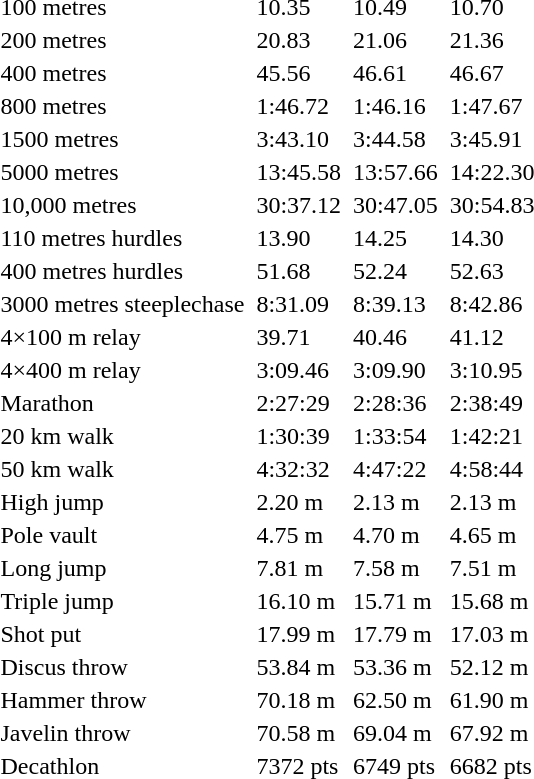<table>
<tr>
<td>100 metres</td>
<td></td>
<td>10.35</td>
<td></td>
<td>10.49</td>
<td></td>
<td>10.70</td>
</tr>
<tr>
<td>200 metres</td>
<td></td>
<td>20.83</td>
<td></td>
<td>21.06</td>
<td></td>
<td>21.36</td>
</tr>
<tr>
<td>400 metres</td>
<td></td>
<td>45.56</td>
<td></td>
<td>46.61</td>
<td></td>
<td>46.67</td>
</tr>
<tr>
<td>800 metres</td>
<td></td>
<td>1:46.72</td>
<td></td>
<td>1:46.16</td>
<td></td>
<td>1:47.67</td>
</tr>
<tr>
<td>1500 metres</td>
<td></td>
<td>3:43.10</td>
<td></td>
<td>3:44.58</td>
<td></td>
<td>3:45.91</td>
</tr>
<tr>
<td>5000 metres</td>
<td></td>
<td>13:45.58</td>
<td></td>
<td>13:57.66</td>
<td></td>
<td>14:22.30</td>
</tr>
<tr>
<td>10,000 metres</td>
<td></td>
<td>30:37.12</td>
<td></td>
<td>30:47.05</td>
<td></td>
<td>30:54.83</td>
</tr>
<tr>
<td>110 metres hurdles</td>
<td></td>
<td>13.90</td>
<td></td>
<td>14.25</td>
<td></td>
<td>14.30</td>
</tr>
<tr>
<td>400 metres hurdles</td>
<td></td>
<td>51.68</td>
<td></td>
<td>52.24</td>
<td></td>
<td>52.63</td>
</tr>
<tr>
<td>3000 metres steeplechase</td>
<td></td>
<td>8:31.09</td>
<td></td>
<td>8:39.13</td>
<td></td>
<td>8:42.86</td>
</tr>
<tr>
<td>4×100 m relay</td>
<td></td>
<td>39.71</td>
<td></td>
<td>40.46</td>
<td></td>
<td>41.12</td>
</tr>
<tr>
<td>4×400 m relay</td>
<td></td>
<td>3:09.46</td>
<td></td>
<td>3:09.90</td>
<td></td>
<td>3:10.95</td>
</tr>
<tr>
<td>Marathon</td>
<td></td>
<td>2:27:29</td>
<td></td>
<td>2:28:36</td>
<td></td>
<td>2:38:49</td>
</tr>
<tr>
<td>20 km walk</td>
<td></td>
<td>1:30:39</td>
<td></td>
<td>1:33:54</td>
<td></td>
<td>1:42:21</td>
</tr>
<tr>
<td>50 km walk</td>
<td></td>
<td>4:32:32</td>
<td></td>
<td>4:47:22</td>
<td></td>
<td>4:58:44</td>
</tr>
<tr>
<td>High jump</td>
<td></td>
<td>2.20 m</td>
<td></td>
<td>2.13 m</td>
<td></td>
<td>2.13 m</td>
</tr>
<tr>
<td>Pole vault</td>
<td></td>
<td>4.75 m</td>
<td></td>
<td>4.70 m</td>
<td></td>
<td>4.65 m</td>
</tr>
<tr>
<td>Long jump</td>
<td></td>
<td>7.81 m</td>
<td></td>
<td>7.58 m</td>
<td></td>
<td>7.51 m</td>
</tr>
<tr>
<td>Triple jump</td>
<td></td>
<td>16.10 m</td>
<td></td>
<td>15.71 m</td>
<td></td>
<td>15.68 m</td>
</tr>
<tr>
<td>Shot put</td>
<td></td>
<td>17.99 m</td>
<td></td>
<td>17.79 m</td>
<td></td>
<td>17.03 m</td>
</tr>
<tr>
<td>Discus throw</td>
<td></td>
<td>53.84 m</td>
<td></td>
<td>53.36 m</td>
<td></td>
<td>52.12 m</td>
</tr>
<tr>
<td>Hammer throw</td>
<td></td>
<td>70.18 m</td>
<td></td>
<td>62.50 m</td>
<td></td>
<td>61.90 m</td>
</tr>
<tr>
<td>Javelin throw</td>
<td></td>
<td>70.58 m</td>
<td></td>
<td>69.04 m</td>
<td></td>
<td>67.92 m</td>
</tr>
<tr>
<td>Decathlon</td>
<td></td>
<td>7372 pts</td>
<td></td>
<td>6749 pts</td>
<td></td>
<td>6682 pts</td>
</tr>
</table>
